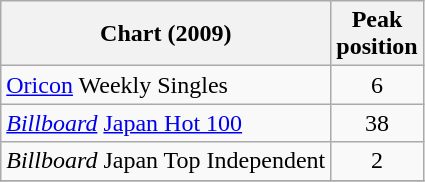<table class="wikitable sortable">
<tr>
<th>Chart (2009)</th>
<th>Peak<br>position</th>
</tr>
<tr>
<td><a href='#'>Oricon</a> Weekly Singles</td>
<td align="center">6</td>
</tr>
<tr>
<td><em><a href='#'>Billboard</a></em> <a href='#'>Japan Hot 100</a></td>
<td align="center">38</td>
</tr>
<tr>
<td><em>Billboard</em> Japan Top Independent</td>
<td align="center">2</td>
</tr>
<tr>
</tr>
</table>
